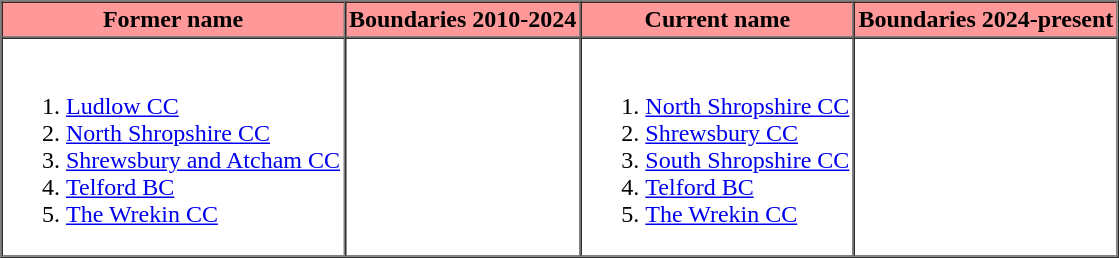<table border="1" cellpadding="2" cellspacing="0">
<tr bgcolor="#ff9999">
<th>Former name</th>
<th>Boundaries 2010-2024</th>
<th>Current name</th>
<th>Boundaries 2024-present</th>
</tr>
<tr>
<td><br><ol><li><a href='#'>Ludlow CC</a></li><li><a href='#'>North Shropshire CC</a></li><li><a href='#'>Shrewsbury and Atcham CC</a></li><li><a href='#'>Telford BC</a></li><li><a href='#'>The Wrekin CC</a></li></ol></td>
<td></td>
<td><br><ol><li><a href='#'>North Shropshire CC</a></li><li><a href='#'>Shrewsbury CC</a></li><li><a href='#'>South Shropshire CC</a></li><li><a href='#'>Telford BC</a></li><li><a href='#'>The Wrekin CC</a></li></ol></td>
<td></td>
</tr>
</table>
